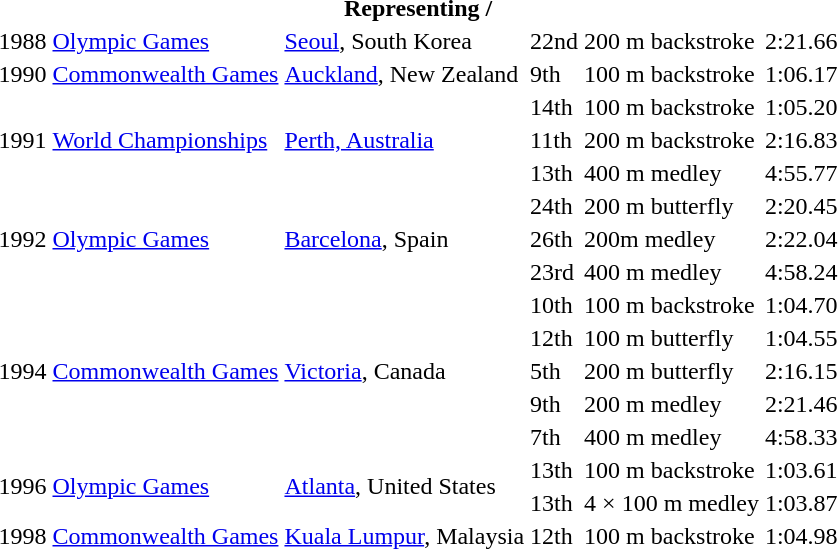<table>
<tr>
<th colspan=6>Representing  / </th>
</tr>
<tr>
<td>1988</td>
<td><a href='#'>Olympic Games</a></td>
<td><a href='#'>Seoul</a>, South Korea</td>
<td>22nd</td>
<td>200 m backstroke</td>
<td>2:21.66</td>
</tr>
<tr>
<td>1990</td>
<td><a href='#'>Commonwealth Games</a></td>
<td><a href='#'>Auckland</a>, New Zealand</td>
<td>9th</td>
<td>100 m backstroke</td>
<td>1:06.17</td>
</tr>
<tr>
<td rowspan=3>1991</td>
<td rowspan=3><a href='#'>World Championships</a></td>
<td rowspan=3><a href='#'>Perth, Australia</a></td>
<td>14th</td>
<td>100 m backstroke</td>
<td>1:05.20</td>
</tr>
<tr>
<td>11th</td>
<td>200 m backstroke</td>
<td>2:16.83</td>
</tr>
<tr>
<td>13th</td>
<td>400 m medley</td>
<td>4:55.77</td>
</tr>
<tr>
<td rowspan=3>1992</td>
<td rowspan=3><a href='#'>Olympic Games</a></td>
<td rowspan=3><a href='#'>Barcelona</a>, Spain</td>
<td>24th</td>
<td>200 m butterfly</td>
<td>2:20.45</td>
</tr>
<tr>
<td>26th</td>
<td>200m medley</td>
<td>2:22.04</td>
</tr>
<tr>
<td>23rd</td>
<td>400 m medley</td>
<td>4:58.24</td>
</tr>
<tr>
<td rowspan=5>1994</td>
<td rowspan=5><a href='#'>Commonwealth Games</a></td>
<td rowspan=5><a href='#'>Victoria</a>, Canada</td>
<td>10th</td>
<td>100 m backstroke</td>
<td>1:04.70</td>
</tr>
<tr>
<td>12th</td>
<td>100 m butterfly</td>
<td>1:04.55</td>
</tr>
<tr>
<td>5th</td>
<td>200 m butterfly</td>
<td>2:16.15</td>
</tr>
<tr>
<td>9th</td>
<td>200 m medley</td>
<td>2:21.46</td>
</tr>
<tr>
<td>7th</td>
<td>400 m medley</td>
<td>4:58.33</td>
</tr>
<tr>
<td rowspan=2>1996</td>
<td rowspan=2><a href='#'>Olympic Games</a></td>
<td rowspan=2><a href='#'>Atlanta</a>, United States</td>
<td>13th</td>
<td>100 m backstroke</td>
<td>1:03.61</td>
</tr>
<tr>
<td>13th</td>
<td>4 × 100 m medley</td>
<td>1:03.87</td>
</tr>
<tr>
<td>1998</td>
<td><a href='#'>Commonwealth Games</a></td>
<td><a href='#'>Kuala Lumpur</a>, Malaysia</td>
<td>12th</td>
<td>100 m backstroke</td>
<td>1:04.98</td>
</tr>
</table>
